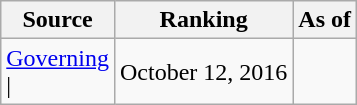<table class="wikitable" style="text-align:center">
<tr>
<th>Source</th>
<th>Ranking</th>
<th>As of</th>
</tr>
<tr>
<td align=left><a href='#'>Governing</a><br>| </td>
<td>October 12, 2016</td>
</tr>
</table>
